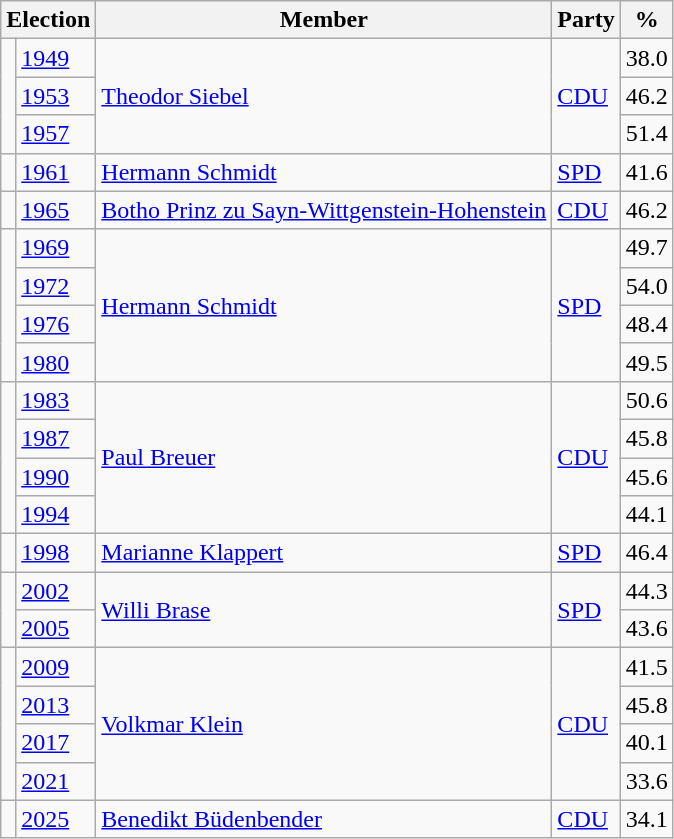<table class=wikitable>
<tr>
<th colspan=2>Election</th>
<th>Member</th>
<th>Party</th>
<th>%</th>
</tr>
<tr>
<td rowspan=3 bgcolor=></td>
<td><a href='#'>1949</a></td>
<td rowspan=3><a href='#'>Theodor Siebel</a></td>
<td rowspan=3><a href='#'>CDU</a></td>
<td align=right>38.0</td>
</tr>
<tr>
<td><a href='#'>1953</a></td>
<td align=right>46.2</td>
</tr>
<tr>
<td><a href='#'>1957</a></td>
<td align=right>51.4</td>
</tr>
<tr>
<td bgcolor=></td>
<td><a href='#'>1961</a></td>
<td><a href='#'>Hermann Schmidt</a></td>
<td><a href='#'>SPD</a></td>
<td align=right>41.6</td>
</tr>
<tr>
<td bgcolor=></td>
<td><a href='#'>1965</a></td>
<td><a href='#'>Botho Prinz zu Sayn-Wittgenstein-Hohenstein</a></td>
<td><a href='#'>CDU</a></td>
<td align=right>46.2</td>
</tr>
<tr>
<td rowspan=4 bgcolor=></td>
<td><a href='#'>1969</a></td>
<td rowspan=4><a href='#'>Hermann Schmidt</a></td>
<td rowspan=4><a href='#'>SPD</a></td>
<td align=right>49.7</td>
</tr>
<tr>
<td><a href='#'>1972</a></td>
<td align=right>54.0</td>
</tr>
<tr>
<td><a href='#'>1976</a></td>
<td align=right>48.4</td>
</tr>
<tr>
<td><a href='#'>1980</a></td>
<td align=right>49.5</td>
</tr>
<tr>
<td rowspan=4 bgcolor=></td>
<td><a href='#'>1983</a></td>
<td rowspan=4><a href='#'>Paul Breuer</a></td>
<td rowspan=4><a href='#'>CDU</a></td>
<td align=right>50.6</td>
</tr>
<tr>
<td><a href='#'>1987</a></td>
<td align=right>45.8</td>
</tr>
<tr>
<td><a href='#'>1990</a></td>
<td align=right>45.6</td>
</tr>
<tr>
<td><a href='#'>1994</a></td>
<td align=right>44.1</td>
</tr>
<tr>
<td bgcolor=></td>
<td><a href='#'>1998</a></td>
<td><a href='#'>Marianne Klappert</a></td>
<td><a href='#'>SPD</a></td>
<td align=right>46.4</td>
</tr>
<tr>
<td rowspan=2 bgcolor=></td>
<td><a href='#'>2002</a></td>
<td rowspan=2><a href='#'>Willi Brase</a></td>
<td rowspan=2><a href='#'>SPD</a></td>
<td align=right>44.3</td>
</tr>
<tr>
<td><a href='#'>2005</a></td>
<td align=right>43.6</td>
</tr>
<tr>
<td rowspan=4 bgcolor=></td>
<td><a href='#'>2009</a></td>
<td rowspan=4><a href='#'>Volkmar Klein</a></td>
<td rowspan=4><a href='#'>CDU</a></td>
<td align=right>41.5</td>
</tr>
<tr>
<td><a href='#'>2013</a></td>
<td align=right>45.8</td>
</tr>
<tr>
<td><a href='#'>2017</a></td>
<td align=right>40.1</td>
</tr>
<tr>
<td><a href='#'>2021</a></td>
<td align=right>33.6</td>
</tr>
<tr>
<td bgcolor=></td>
<td><a href='#'>2025</a></td>
<td><a href='#'>Benedikt Büdenbender</a></td>
<td><a href='#'>CDU</a></td>
<td align=right>34.1</td>
</tr>
</table>
